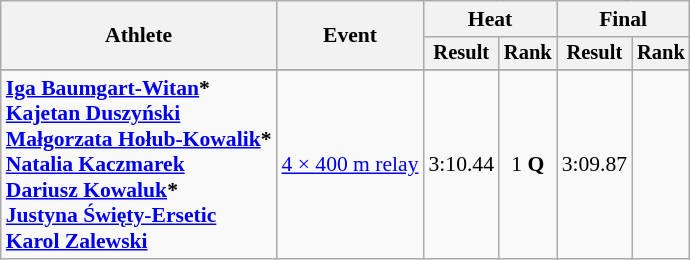<table class="wikitable" style="text-align:center; font-size:90%">
<tr>
<th rowspan=2>Athlete</th>
<th rowspan=2>Event</th>
<th colspan=2>Heat</th>
<th colspan=2>Final</th>
</tr>
<tr style="font-size:95%">
<th>Result</th>
<th>Rank</th>
<th>Result</th>
<th>Rank</th>
</tr>
<tr>
</tr>
<tr>
<td align=left><strong><a href='#'>Iga Baumgart-Witan</a>*<br><a href='#'>Kajetan Duszyński</a><br><a href='#'>Małgorzata Hołub-Kowalik</a>*<br><a href='#'>Natalia Kaczmarek</a><br><a href='#'>Dariusz Kowaluk</a>*<br><a href='#'>Justyna Święty-Ersetic</a><br><a href='#'>Karol Zalewski</a></strong></td>
<td align=left><a href='#'>4 × 400 m relay</a></td>
<td>3:10.44 </td>
<td>1 <strong>Q</strong></td>
<td>3:09.87 </td>
<td></td>
</tr>
</table>
